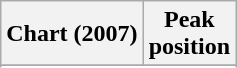<table class="wikitable sortable">
<tr>
<th>Chart (2007)</th>
<th>Peak<br>position</th>
</tr>
<tr>
</tr>
<tr>
</tr>
<tr>
</tr>
<tr>
</tr>
</table>
